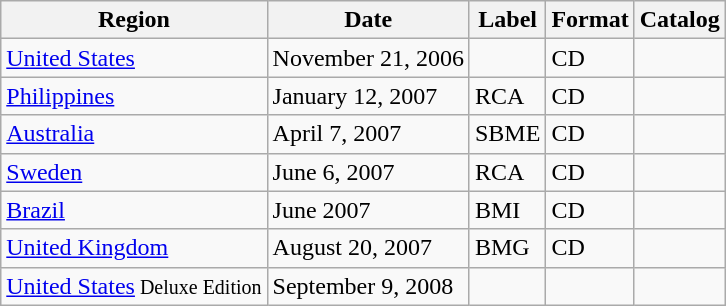<table class="wikitable">
<tr>
<th>Region</th>
<th>Date</th>
<th>Label</th>
<th>Format</th>
<th>Catalog</th>
</tr>
<tr>
<td><a href='#'>United States</a></td>
<td>November 21, 2006</td>
<td></td>
<td>CD</td>
<td></td>
</tr>
<tr>
<td><a href='#'>Philippines</a></td>
<td>January 12, 2007</td>
<td>RCA</td>
<td>CD</td>
<td></td>
</tr>
<tr>
<td><a href='#'>Australia</a></td>
<td>April 7, 2007</td>
<td>SBME</td>
<td>CD</td>
<td></td>
</tr>
<tr>
<td><a href='#'>Sweden</a></td>
<td>June 6, 2007</td>
<td>RCA</td>
<td>CD</td>
<td></td>
</tr>
<tr>
<td><a href='#'>Brazil</a></td>
<td>June 2007</td>
<td>BMI</td>
<td>CD</td>
<td></td>
</tr>
<tr>
<td><a href='#'>United Kingdom</a></td>
<td>August 20, 2007</td>
<td>BMG</td>
<td>CD</td>
<td></td>
</tr>
<tr>
<td><a href='#'>United States</a><small> Deluxe Edition</small></td>
<td>September 9, 2008</td>
<td></td>
<td></td>
<td></td>
</tr>
</table>
